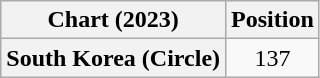<table class="wikitable plainrowheaders" style="text-align:center">
<tr>
<th scope="col">Chart (2023)</th>
<th scope="col">Position</th>
</tr>
<tr>
<th scope="row">South Korea (Circle)</th>
<td>137</td>
</tr>
</table>
